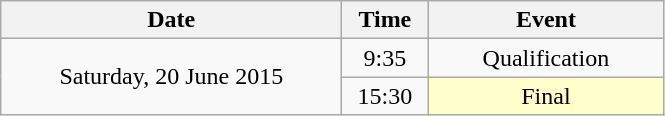<table class = "wikitable" style="text-align:center;">
<tr>
<th width=220>Date</th>
<th width=50>Time</th>
<th width=150>Event</th>
</tr>
<tr>
<td rowspan=2>Saturday, 20 June 2015</td>
<td>9:35</td>
<td>Qualification</td>
</tr>
<tr>
<td>15:30</td>
<td bgcolor=ffffcc>Final</td>
</tr>
</table>
